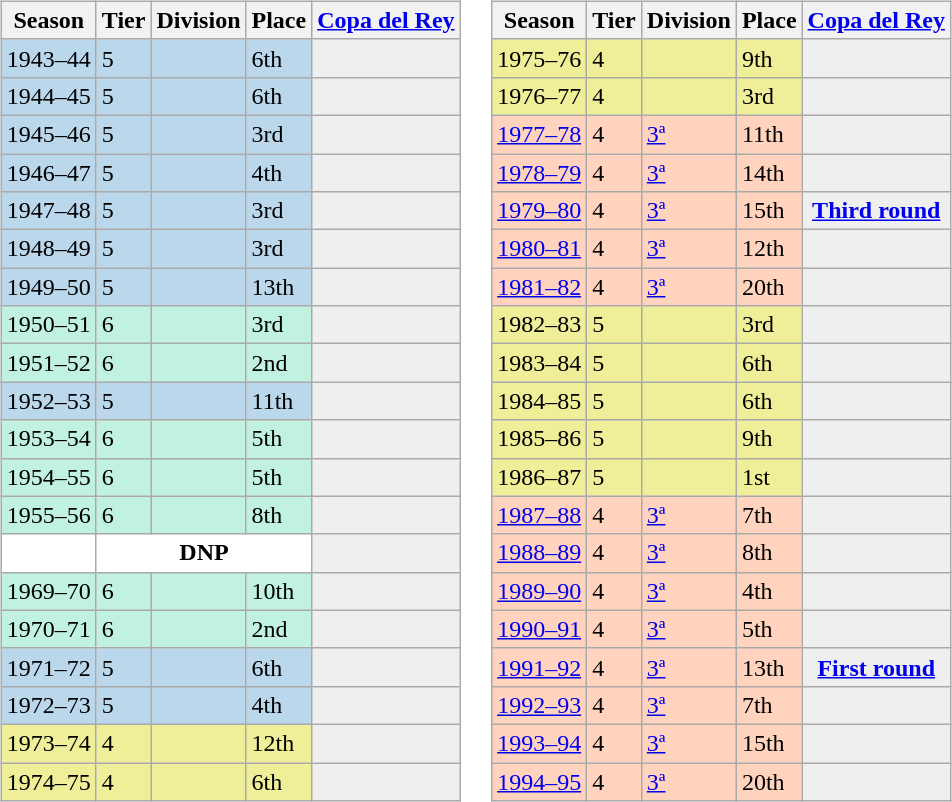<table>
<tr>
<td valign="top" width=0%><br><table class="wikitable">
<tr style="background:#f0f6fa;">
<th>Season</th>
<th>Tier</th>
<th>Division</th>
<th>Place</th>
<th><a href='#'>Copa del Rey</a></th>
</tr>
<tr>
<td style="background:#BBD7EC;">1943–44</td>
<td style="background:#BBD7EC;">5</td>
<td style="background:#BBD7EC;"></td>
<td style="background:#BBD7EC;">6th</td>
<th style="background:#efefef;"></th>
</tr>
<tr>
<td style="background:#BBD7EC;">1944–45</td>
<td style="background:#BBD7EC;">5</td>
<td style="background:#BBD7EC;"></td>
<td style="background:#BBD7EC;">6th</td>
<th style="background:#efefef;"></th>
</tr>
<tr>
<td style="background:#BBD7EC;">1945–46</td>
<td style="background:#BBD7EC;">5</td>
<td style="background:#BBD7EC;"></td>
<td style="background:#BBD7EC;">3rd</td>
<th style="background:#efefef;"></th>
</tr>
<tr>
<td style="background:#BBD7EC;">1946–47</td>
<td style="background:#BBD7EC;">5</td>
<td style="background:#BBD7EC;"></td>
<td style="background:#BBD7EC;">4th</td>
<th style="background:#efefef;"></th>
</tr>
<tr>
<td style="background:#BBD7EC;">1947–48</td>
<td style="background:#BBD7EC;">5</td>
<td style="background:#BBD7EC;"></td>
<td style="background:#BBD7EC;">3rd</td>
<th style="background:#efefef;"></th>
</tr>
<tr>
<td style="background:#BBD7EC;">1948–49</td>
<td style="background:#BBD7EC;">5</td>
<td style="background:#BBD7EC;"></td>
<td style="background:#BBD7EC;">3rd</td>
<th style="background:#efefef;"></th>
</tr>
<tr>
<td style="background:#BBD7EC;">1949–50</td>
<td style="background:#BBD7EC;">5</td>
<td style="background:#BBD7EC;"></td>
<td style="background:#BBD7EC;">13th</td>
<th style="background:#efefef;"></th>
</tr>
<tr>
<td style="background:#C0F2DF;">1950–51</td>
<td style="background:#C0F2DF;">6</td>
<td style="background:#C0F2DF;"></td>
<td style="background:#C0F2DF;">3rd</td>
<th style="background:#efefef;"></th>
</tr>
<tr>
<td style="background:#C0F2DF;">1951–52</td>
<td style="background:#C0F2DF;">6</td>
<td style="background:#C0F2DF;"></td>
<td style="background:#C0F2DF;">2nd</td>
<th style="background:#efefef;"></th>
</tr>
<tr>
<td style="background:#BBD7EC;">1952–53</td>
<td style="background:#BBD7EC;">5</td>
<td style="background:#BBD7EC;"></td>
<td style="background:#BBD7EC;">11th</td>
<th style="background:#efefef;"></th>
</tr>
<tr>
<td style="background:#C0F2DF;">1953–54</td>
<td style="background:#C0F2DF;">6</td>
<td style="background:#C0F2DF;"></td>
<td style="background:#C0F2DF;">5th</td>
<th style="background:#efefef;"></th>
</tr>
<tr>
<td style="background:#C0F2DF;">1954–55</td>
<td style="background:#C0F2DF;">6</td>
<td style="background:#C0F2DF;"></td>
<td style="background:#C0F2DF;">5th</td>
<th style="background:#efefef;"></th>
</tr>
<tr>
<td style="background:#C0F2DF;">1955–56</td>
<td style="background:#C0F2DF;">6</td>
<td style="background:#C0F2DF;"></td>
<td style="background:#C0F2DF;">8th</td>
<th style="background:#efefef;"></th>
</tr>
<tr>
<td style="background:#FFFFFF;"></td>
<th style="background:#FFFFFF;" colspan="3">DNP</th>
<th style="background:#efefef;"></th>
</tr>
<tr>
<td style="background:#C0F2DF;">1969–70</td>
<td style="background:#C0F2DF;">6</td>
<td style="background:#C0F2DF;"></td>
<td style="background:#C0F2DF;">10th</td>
<th style="background:#efefef;"></th>
</tr>
<tr>
<td style="background:#C0F2DF;">1970–71</td>
<td style="background:#C0F2DF;">6</td>
<td style="background:#C0F2DF;"></td>
<td style="background:#C0F2DF;">2nd</td>
<th style="background:#efefef;"></th>
</tr>
<tr>
<td style="background:#BBD7EC;">1971–72</td>
<td style="background:#BBD7EC;">5</td>
<td style="background:#BBD7EC;"></td>
<td style="background:#BBD7EC;">6th</td>
<th style="background:#efefef;"></th>
</tr>
<tr>
<td style="background:#BBD7EC;">1972–73</td>
<td style="background:#BBD7EC;">5</td>
<td style="background:#BBD7EC;"></td>
<td style="background:#BBD7EC;">4th</td>
<th style="background:#efefef;"></th>
</tr>
<tr>
<td style="background:#EFEF99;">1973–74</td>
<td style="background:#EFEF99;">4</td>
<td style="background:#EFEF99;"></td>
<td style="background:#EFEF99;">12th</td>
<th style="background:#efefef;"></th>
</tr>
<tr>
<td style="background:#EFEF99;">1974–75</td>
<td style="background:#EFEF99;">4</td>
<td style="background:#EFEF99;"></td>
<td style="background:#EFEF99;">6th</td>
<th style="background:#efefef;"></th>
</tr>
</table>
</td>
<td valign="top" width=0%><br><table class="wikitable">
<tr style="background:#f0f6fa;">
<th>Season</th>
<th>Tier</th>
<th>Division</th>
<th>Place</th>
<th><a href='#'>Copa del Rey</a></th>
</tr>
<tr>
<td style="background:#EFEF99;">1975–76</td>
<td style="background:#EFEF99;">4</td>
<td style="background:#EFEF99;"></td>
<td style="background:#EFEF99;">9th</td>
<th style="background:#efefef;"></th>
</tr>
<tr>
<td style="background:#EFEF99;">1976–77</td>
<td style="background:#EFEF99;">4</td>
<td style="background:#EFEF99;"></td>
<td style="background:#EFEF99;">3rd</td>
<th style="background:#efefef;"></th>
</tr>
<tr>
<td style="background:#FFD3BD;"><a href='#'>1977–78</a></td>
<td style="background:#FFD3BD;">4</td>
<td style="background:#FFD3BD;"><a href='#'>3ª</a></td>
<td style="background:#FFD3BD;">11th</td>
<td style="background:#efefef;"></td>
</tr>
<tr>
<td style="background:#FFD3BD;"><a href='#'>1978–79</a></td>
<td style="background:#FFD3BD;">4</td>
<td style="background:#FFD3BD;"><a href='#'>3ª</a></td>
<td style="background:#FFD3BD;">14th</td>
<td style="background:#efefef;"></td>
</tr>
<tr>
<td style="background:#FFD3BD;"><a href='#'>1979–80</a></td>
<td style="background:#FFD3BD;">4</td>
<td style="background:#FFD3BD;"><a href='#'>3ª</a></td>
<td style="background:#FFD3BD;">15th</td>
<th style="background:#efefef;"><a href='#'>Third round</a></th>
</tr>
<tr>
<td style="background:#FFD3BD;"><a href='#'>1980–81</a></td>
<td style="background:#FFD3BD;">4</td>
<td style="background:#FFD3BD;"><a href='#'>3ª</a></td>
<td style="background:#FFD3BD;">12th</td>
<td style="background:#efefef;"></td>
</tr>
<tr>
<td style="background:#FFD3BD;"><a href='#'>1981–82</a></td>
<td style="background:#FFD3BD;">4</td>
<td style="background:#FFD3BD;"><a href='#'>3ª</a></td>
<td style="background:#FFD3BD;">20th</td>
<td style="background:#efefef;"></td>
</tr>
<tr>
<td style="background:#EFEF99;">1982–83</td>
<td style="background:#EFEF99;">5</td>
<td style="background:#EFEF99;"></td>
<td style="background:#EFEF99;">3rd</td>
<th style="background:#efefef;"></th>
</tr>
<tr>
<td style="background:#EFEF99;">1983–84</td>
<td style="background:#EFEF99;">5</td>
<td style="background:#EFEF99;"></td>
<td style="background:#EFEF99;">6th</td>
<th style="background:#efefef;"></th>
</tr>
<tr>
<td style="background:#EFEF99;">1984–85</td>
<td style="background:#EFEF99;">5</td>
<td style="background:#EFEF99;"></td>
<td style="background:#EFEF99;">6th</td>
<th style="background:#efefef;"></th>
</tr>
<tr>
<td style="background:#EFEF99;">1985–86</td>
<td style="background:#EFEF99;">5</td>
<td style="background:#EFEF99;"></td>
<td style="background:#EFEF99;">9th</td>
<th style="background:#efefef;"></th>
</tr>
<tr>
<td style="background:#EFEF99;">1986–87</td>
<td style="background:#EFEF99;">5</td>
<td style="background:#EFEF99;"></td>
<td style="background:#EFEF99;">1st</td>
<th style="background:#efefef;"></th>
</tr>
<tr>
<td style="background:#FFD3BD;"><a href='#'>1987–88</a></td>
<td style="background:#FFD3BD;">4</td>
<td style="background:#FFD3BD;"><a href='#'>3ª</a></td>
<td style="background:#FFD3BD;">7th</td>
<td style="background:#efefef;"></td>
</tr>
<tr>
<td style="background:#FFD3BD;"><a href='#'>1988–89</a></td>
<td style="background:#FFD3BD;">4</td>
<td style="background:#FFD3BD;"><a href='#'>3ª</a></td>
<td style="background:#FFD3BD;">8th</td>
<td style="background:#efefef;"></td>
</tr>
<tr>
<td style="background:#FFD3BD;"><a href='#'>1989–90</a></td>
<td style="background:#FFD3BD;">4</td>
<td style="background:#FFD3BD;"><a href='#'>3ª</a></td>
<td style="background:#FFD3BD;">4th</td>
<td style="background:#efefef;"></td>
</tr>
<tr>
<td style="background:#FFD3BD;"><a href='#'>1990–91</a></td>
<td style="background:#FFD3BD;">4</td>
<td style="background:#FFD3BD;"><a href='#'>3ª</a></td>
<td style="background:#FFD3BD;">5th</td>
<td style="background:#efefef;"></td>
</tr>
<tr>
<td style="background:#FFD3BD;"><a href='#'>1991–92</a></td>
<td style="background:#FFD3BD;">4</td>
<td style="background:#FFD3BD;"><a href='#'>3ª</a></td>
<td style="background:#FFD3BD;">13th</td>
<th style="background:#efefef;"><a href='#'>First round</a></th>
</tr>
<tr>
<td style="background:#FFD3BD;"><a href='#'>1992–93</a></td>
<td style="background:#FFD3BD;">4</td>
<td style="background:#FFD3BD;"><a href='#'>3ª</a></td>
<td style="background:#FFD3BD;">7th</td>
<td style="background:#efefef;"></td>
</tr>
<tr>
<td style="background:#FFD3BD;"><a href='#'>1993–94</a></td>
<td style="background:#FFD3BD;">4</td>
<td style="background:#FFD3BD;"><a href='#'>3ª</a></td>
<td style="background:#FFD3BD;">15th</td>
<td style="background:#efefef;"></td>
</tr>
<tr>
<td style="background:#FFD3BD;"><a href='#'>1994–95</a></td>
<td style="background:#FFD3BD;">4</td>
<td style="background:#FFD3BD;"><a href='#'>3ª</a></td>
<td style="background:#FFD3BD;">20th</td>
<td style="background:#efefef;"></td>
</tr>
</table>
</td>
</tr>
</table>
